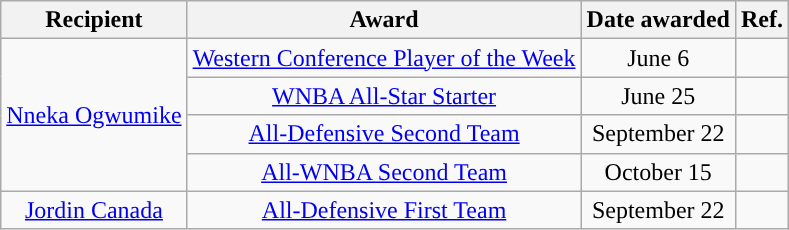<table class="wikitable sortable sortable" style="text-align: center">
<tr>
<th>Recipient</th>
<th>Award</th>
<th>Date awarded</th>
<th>Ref.</th>
</tr>
<tr>
<td rowspan=4><a href='#'>Nneka Ogwumike</a></td>
<td><a href='#'>Western Conference Player of the Week</a></td>
<td>June 6</td>
<td></td>
</tr>
<tr>
<td><a href='#'>WNBA All-Star Starter</a></td>
<td>June 25</td>
<td></td>
</tr>
<tr>
<td><a href='#'>All-Defensive Second Team</a></td>
<td>September 22</td>
<td></td>
</tr>
<tr>
<td><a href='#'>All-WNBA Second Team</a></td>
<td>October 15</td>
<td></td>
</tr>
<tr>
<td><a href='#'>Jordin Canada</a></td>
<td><a href='#'>All-Defensive First Team</a></td>
<td>September 22</td>
<td></td>
</tr>
</table>
